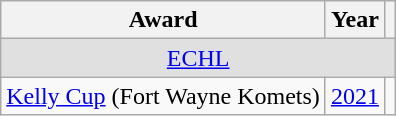<table class="wikitable">
<tr>
<th>Award</th>
<th>Year</th>
<th></th>
</tr>
<tr ALIGN="center" bgcolor="#e0e0e0">
<td colspan="3"><a href='#'>ECHL</a></td>
</tr>
<tr>
<td><a href='#'>Kelly Cup</a> (Fort Wayne Komets)</td>
<td><a href='#'>2021</a></td>
<td></td>
</tr>
</table>
